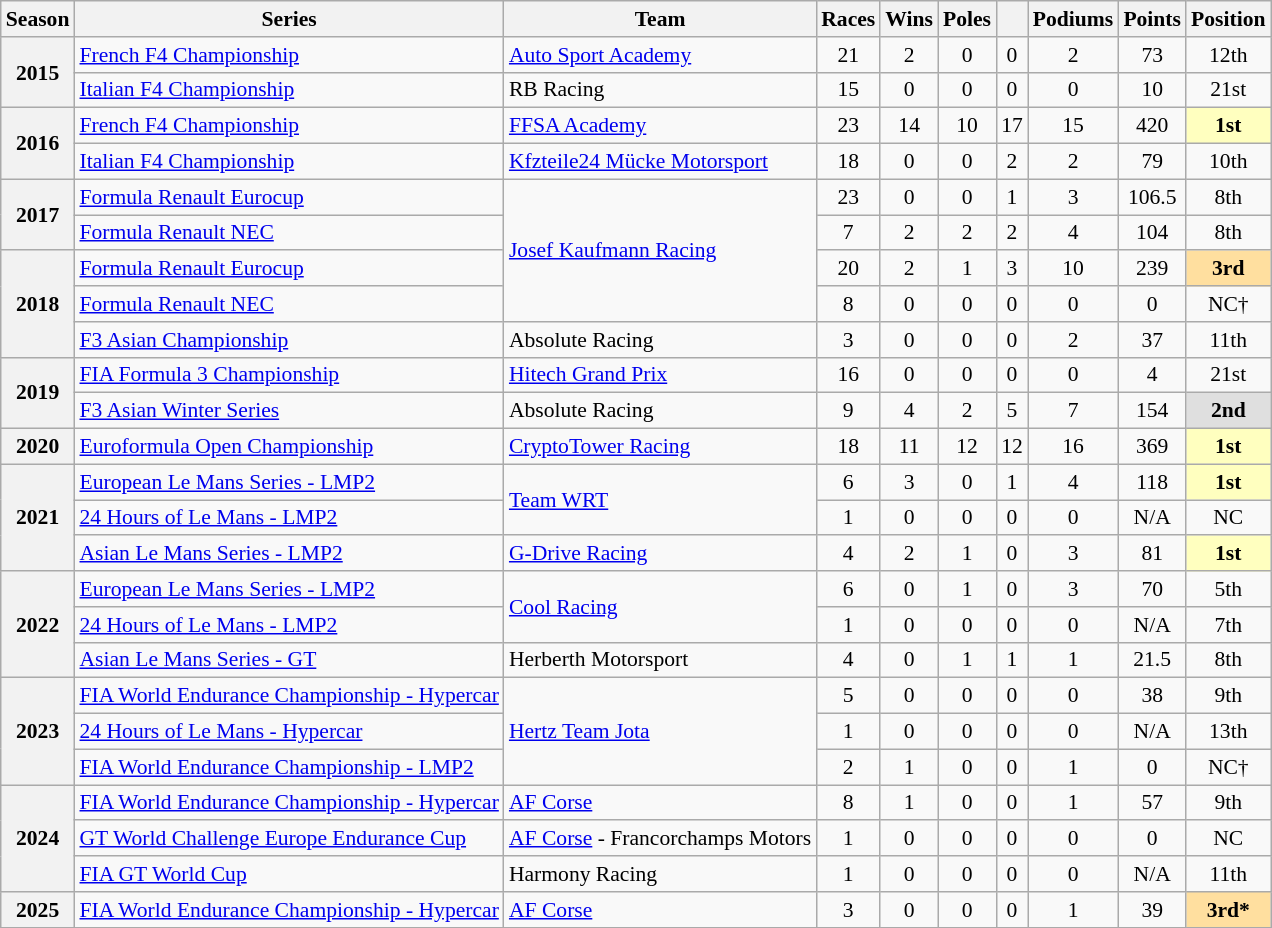<table class="wikitable" style="font-size: 90%; text-align:center">
<tr>
<th>Season</th>
<th>Series</th>
<th>Team</th>
<th>Races</th>
<th>Wins</th>
<th>Poles</th>
<th></th>
<th>Podiums</th>
<th>Points</th>
<th>Position</th>
</tr>
<tr>
<th rowspan=2>2015</th>
<td align=left><a href='#'>French F4 Championship</a></td>
<td align=left><a href='#'>Auto Sport Academy</a></td>
<td>21</td>
<td>2</td>
<td>0</td>
<td>0</td>
<td>2</td>
<td>73</td>
<td>12th</td>
</tr>
<tr>
<td align=left><a href='#'>Italian F4 Championship</a></td>
<td align=left>RB Racing</td>
<td>15</td>
<td>0</td>
<td>0</td>
<td>0</td>
<td>0</td>
<td>10</td>
<td>21st</td>
</tr>
<tr>
<th rowspan=2>2016</th>
<td align=left><a href='#'>French F4 Championship</a></td>
<td align=left><a href='#'>FFSA Academy</a></td>
<td>23</td>
<td>14</td>
<td>10</td>
<td>17</td>
<td>15</td>
<td>420</td>
<td style="background:#FFFFBF;"><strong>1st</strong></td>
</tr>
<tr>
<td align=left><a href='#'>Italian F4 Championship</a></td>
<td align=left><a href='#'>Kfzteile24 Mücke Motorsport</a></td>
<td>18</td>
<td>0</td>
<td>0</td>
<td>2</td>
<td>2</td>
<td>79</td>
<td>10th</td>
</tr>
<tr>
<th rowspan=2>2017</th>
<td align=left><a href='#'>Formula Renault Eurocup</a></td>
<td align=left rowspan=4><a href='#'>Josef Kaufmann Racing</a></td>
<td>23</td>
<td>0</td>
<td>0</td>
<td>1</td>
<td>3</td>
<td>106.5</td>
<td>8th</td>
</tr>
<tr>
<td align=left><a href='#'>Formula Renault NEC</a></td>
<td>7</td>
<td>2</td>
<td>2</td>
<td>2</td>
<td>4</td>
<td>104</td>
<td>8th</td>
</tr>
<tr>
<th rowspan=3>2018</th>
<td align=left><a href='#'>Formula Renault Eurocup</a></td>
<td>20</td>
<td>2</td>
<td>1</td>
<td>3</td>
<td>10</td>
<td>239</td>
<td style="background:#FFDF9F;"><strong>3rd</strong></td>
</tr>
<tr>
<td align=left><a href='#'>Formula Renault NEC</a></td>
<td>8</td>
<td>0</td>
<td>0</td>
<td>0</td>
<td>0</td>
<td>0</td>
<td>NC†</td>
</tr>
<tr>
<td align=left><a href='#'>F3 Asian Championship</a></td>
<td align=left>Absolute Racing</td>
<td>3</td>
<td>0</td>
<td>0</td>
<td>0</td>
<td>2</td>
<td>37</td>
<td>11th</td>
</tr>
<tr>
<th rowspan=2>2019</th>
<td align=left><a href='#'>FIA Formula 3 Championship</a></td>
<td align=left><a href='#'>Hitech Grand Prix</a></td>
<td>16</td>
<td>0</td>
<td>0</td>
<td>0</td>
<td>0</td>
<td>4</td>
<td>21st</td>
</tr>
<tr>
<td align=left><a href='#'>F3 Asian Winter Series</a></td>
<td align=left>Absolute Racing</td>
<td>9</td>
<td>4</td>
<td>2</td>
<td>5</td>
<td>7</td>
<td>154</td>
<td style="background:#DFDFDF;"><strong>2nd</strong></td>
</tr>
<tr>
<th>2020</th>
<td align=left><a href='#'>Euroformula Open Championship</a></td>
<td align=left><a href='#'>CryptoTower Racing</a></td>
<td>18</td>
<td>11</td>
<td>12</td>
<td>12</td>
<td>16</td>
<td>369</td>
<td style="background:#FFFFBF;"><strong>1st</strong></td>
</tr>
<tr>
<th rowspan="3">2021</th>
<td align=left><a href='#'>European Le Mans Series - LMP2</a></td>
<td rowspan=2 align=left><a href='#'>Team WRT</a></td>
<td>6</td>
<td>3</td>
<td>0</td>
<td>1</td>
<td>4</td>
<td>118</td>
<td style="background:#FFFFBF;"><strong>1st</strong></td>
</tr>
<tr>
<td align=left><a href='#'>24 Hours of Le Mans - LMP2</a></td>
<td>1</td>
<td>0</td>
<td>0</td>
<td>0</td>
<td>0</td>
<td>N/A</td>
<td>NC</td>
</tr>
<tr>
<td align=left><a href='#'>Asian Le Mans Series - LMP2</a></td>
<td align=left><a href='#'>G-Drive Racing</a></td>
<td>4</td>
<td>2</td>
<td>1</td>
<td>0</td>
<td>3</td>
<td>81</td>
<td style="background:#FFFFBF;"><strong>1st</strong></td>
</tr>
<tr>
<th rowspan="3">2022</th>
<td align=left><a href='#'>European Le Mans Series - LMP2</a></td>
<td rowspan="2" align="left"><a href='#'>Cool Racing</a></td>
<td>6</td>
<td>0</td>
<td>1</td>
<td>0</td>
<td>3</td>
<td>70</td>
<td>5th</td>
</tr>
<tr>
<td align=left><a href='#'>24 Hours of Le Mans - LMP2</a></td>
<td>1</td>
<td>0</td>
<td>0</td>
<td>0</td>
<td>0</td>
<td>N/A</td>
<td>7th</td>
</tr>
<tr>
<td align=left><a href='#'>Asian Le Mans Series - GT</a></td>
<td align=left>Herberth Motorsport</td>
<td>4</td>
<td>0</td>
<td>1</td>
<td>1</td>
<td>1</td>
<td>21.5</td>
<td>8th</td>
</tr>
<tr>
<th rowspan=3>2023</th>
<td align=left><a href='#'>FIA World Endurance Championship - Hypercar</a></td>
<td rowspan=3 align=left><a href='#'>Hertz Team Jota</a></td>
<td>5</td>
<td>0</td>
<td>0</td>
<td>0</td>
<td>0</td>
<td>38</td>
<td>9th</td>
</tr>
<tr>
<td align=left><a href='#'>24 Hours of Le Mans - Hypercar</a></td>
<td>1</td>
<td>0</td>
<td>0</td>
<td>0</td>
<td>0</td>
<td>N/A</td>
<td>13th</td>
</tr>
<tr>
<td align=left><a href='#'>FIA World Endurance Championship - LMP2</a></td>
<td>2</td>
<td>1</td>
<td>0</td>
<td>0</td>
<td>1</td>
<td>0</td>
<td>NC†</td>
</tr>
<tr>
<th rowspan="3">2024</th>
<td align=left><a href='#'>FIA World Endurance Championship - Hypercar</a></td>
<td align=left><a href='#'>AF Corse</a></td>
<td>8</td>
<td>1</td>
<td>0</td>
<td>0</td>
<td>1</td>
<td>57</td>
<td>9th</td>
</tr>
<tr>
<td align=left><a href='#'>GT World Challenge Europe Endurance Cup</a></td>
<td align=left><a href='#'>AF Corse</a> - Francorchamps Motors</td>
<td>1</td>
<td>0</td>
<td>0</td>
<td>0</td>
<td>0</td>
<td>0</td>
<td>NC</td>
</tr>
<tr>
<td align=left><a href='#'>FIA GT World Cup</a></td>
<td align=left>Harmony Racing</td>
<td>1</td>
<td>0</td>
<td>0</td>
<td>0</td>
<td>0</td>
<td>N/A</td>
<td>11th</td>
</tr>
<tr>
<th>2025</th>
<td align=left><a href='#'>FIA World Endurance Championship - Hypercar</a></td>
<td align=left><a href='#'>AF Corse</a></td>
<td>3</td>
<td>0</td>
<td>0</td>
<td>0</td>
<td>1</td>
<td>39</td>
<td style="background:#FFDF9F;"><strong>3rd*</strong></td>
</tr>
<tr>
</tr>
</table>
